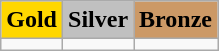<table class=wikitable>
<tr>
<td align=center bgcolor=gold> <strong>Gold</strong></td>
<td align=center bgcolor=silver> <strong>Silver</strong></td>
<td align=center bgcolor=cc9966> <strong>Bronze</strong></td>
</tr>
<tr>
<td></td>
<td></td>
<td></td>
</tr>
</table>
